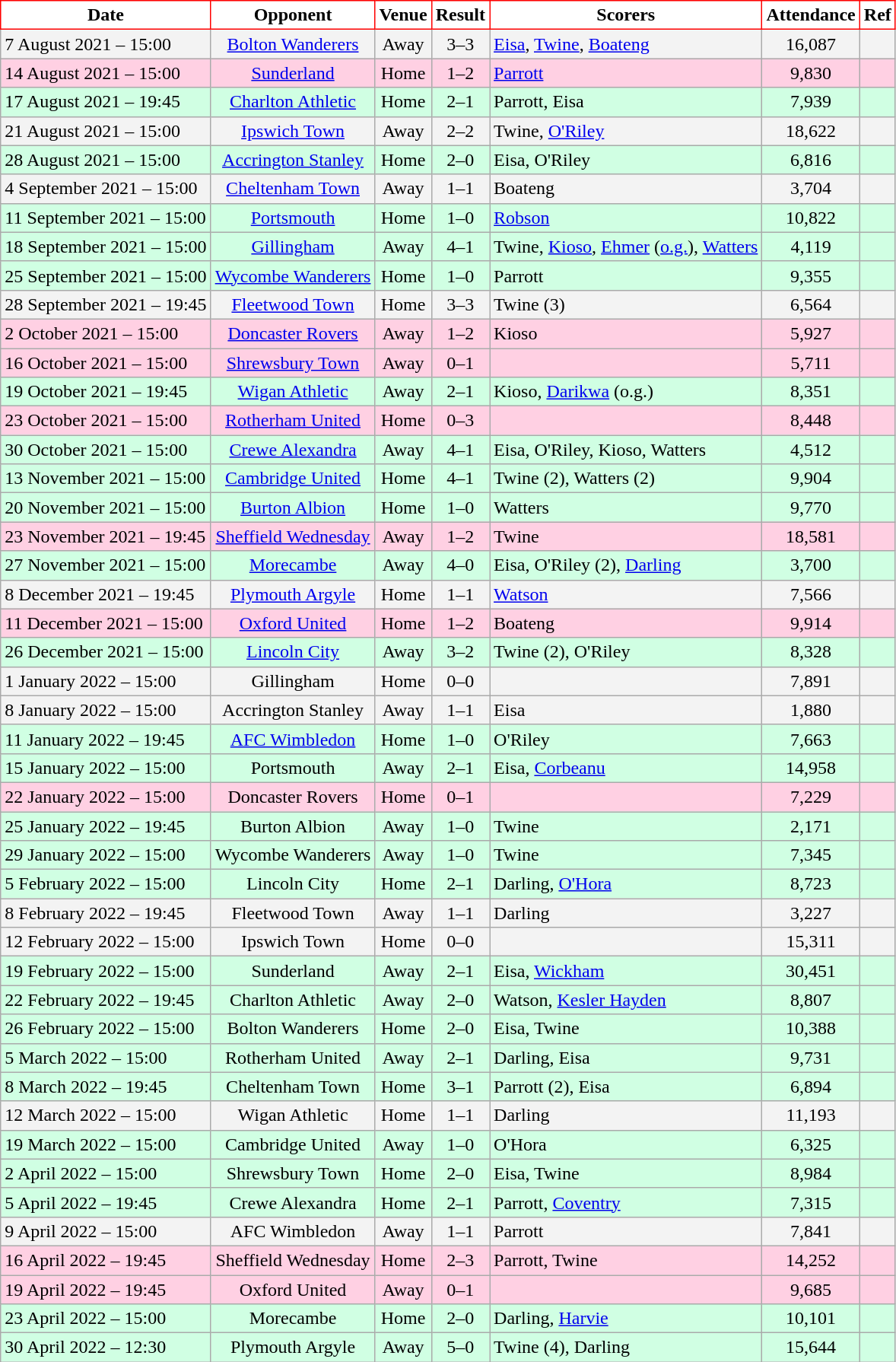<table class="wikitable">
<tr>
<th style="background:#FFFFFF; color:black; border:1px solid red;">Date</th>
<th style="background:#FFFFFF; color:black; border:1px solid red;">Opponent</th>
<th style="background:#FFFFFF; color:black; border:1px solid red;">Venue</th>
<th style="background:#FFFFFF; color:black; border:1px solid red;">Result</th>
<th style="background:#FFFFFF; color:black; border:1px solid red;">Scorers</th>
<th style="background:#FFFFFF; color:black; border:1px solid red;">Attendance</th>
<th style="background:#FFFFFF; color:black; border:1px solid red;">Ref</th>
</tr>
<tr bgcolor = #f3f3f3>
<td>7 August 2021 – 15:00</td>
<td align="center"><a href='#'>Bolton Wanderers</a></td>
<td align="center">Away</td>
<td align="center">3–3</td>
<td><a href='#'>Eisa</a>, <a href='#'>Twine</a>, <a href='#'>Boateng</a></td>
<td align="center">16,087</td>
<td align="center"></td>
</tr>
<tr bgcolor = #ffd0e3>
<td>14 August 2021 – 15:00</td>
<td align="center"><a href='#'>Sunderland</a></td>
<td align="center">Home</td>
<td align="center">1–2</td>
<td><a href='#'>Parrott</a></td>
<td align="center">9,830</td>
<td align="center"></td>
</tr>
<tr bgcolor = #d0ffe3>
<td>17 August 2021 – 19:45</td>
<td align="center"><a href='#'>Charlton Athletic</a></td>
<td align="center">Home</td>
<td align="center">2–1</td>
<td>Parrott, Eisa</td>
<td align="center">7,939</td>
<td align="center"></td>
</tr>
<tr bgcolor = #f3f3f3>
<td>21 August 2021 – 15:00</td>
<td align="center"><a href='#'>Ipswich Town</a></td>
<td align="center">Away</td>
<td align="center">2–2</td>
<td>Twine, <a href='#'>O'Riley</a></td>
<td align="center">18,622</td>
<td align="center"></td>
</tr>
<tr bgcolor = #d0ffe3>
<td>28 August 2021 – 15:00</td>
<td align="center"><a href='#'>Accrington Stanley</a></td>
<td align="center">Home</td>
<td align="center">2–0</td>
<td>Eisa, O'Riley</td>
<td align="center">6,816</td>
<td align="center"></td>
</tr>
<tr bgcolor = #f3f3f3>
<td>4 September 2021 – 15:00</td>
<td align="center"><a href='#'>Cheltenham Town</a></td>
<td align="center">Away</td>
<td align="center">1–1</td>
<td>Boateng</td>
<td align="center">3,704</td>
<td align="center"></td>
</tr>
<tr bgcolor = #d0ffe3>
<td>11 September 2021 – 15:00</td>
<td align="center"><a href='#'>Portsmouth</a></td>
<td align="center">Home</td>
<td align="center">1–0</td>
<td><a href='#'>Robson</a></td>
<td align="center">10,822</td>
<td align="center"></td>
</tr>
<tr bgcolor = #d0ffe3>
<td>18 September 2021 – 15:00</td>
<td align="center"><a href='#'>Gillingham</a></td>
<td align="center">Away</td>
<td align="center">4–1</td>
<td>Twine, <a href='#'>Kioso</a>, <a href='#'>Ehmer</a> (<a href='#'>o.g.</a>), <a href='#'>Watters</a></td>
<td align="center">4,119</td>
<td align="center"></td>
</tr>
<tr bgcolor = #d0ffe3>
<td>25 September 2021 – 15:00</td>
<td align="center"><a href='#'>Wycombe Wanderers</a></td>
<td align="center">Home</td>
<td align="center">1–0</td>
<td>Parrott</td>
<td align="center">9,355</td>
<td align="center"></td>
</tr>
<tr bgcolor = #f3f3f3>
<td>28 September 2021 – 19:45</td>
<td align="center"><a href='#'>Fleetwood Town</a></td>
<td align="center">Home</td>
<td align="center">3–3</td>
<td>Twine (3)</td>
<td align="center">6,564</td>
<td align="center"></td>
</tr>
<tr bgcolor = #ffd0e3>
<td>2 October 2021 – 15:00</td>
<td align="center"><a href='#'>Doncaster Rovers</a></td>
<td align="center">Away</td>
<td align="center">1–2</td>
<td>Kioso</td>
<td align="center">5,927</td>
<td align="center"></td>
</tr>
<tr bgcolor = #ffd0e3>
<td>16 October 2021 – 15:00</td>
<td align="center"><a href='#'>Shrewsbury Town</a></td>
<td align="center">Away</td>
<td align="center">0–1</td>
<td> </td>
<td align="center">5,711</td>
<td align="center"></td>
</tr>
<tr bgcolor = #d0ffe3>
<td>19 October 2021 – 19:45</td>
<td align="center"><a href='#'>Wigan Athletic</a></td>
<td align="center">Away</td>
<td align="center">2–1</td>
<td>Kioso, <a href='#'>Darikwa</a> (o.g.)</td>
<td align="center">8,351</td>
<td align="center"></td>
</tr>
<tr bgcolor = #ffd0e3>
<td>23 October 2021 – 15:00</td>
<td align="center"><a href='#'>Rotherham United</a></td>
<td align="center">Home</td>
<td align="center">0–3</td>
<td> </td>
<td align="center">8,448</td>
<td align="center"></td>
</tr>
<tr bgcolor = #d0ffe3>
<td>30 October 2021 – 15:00</td>
<td align="center"><a href='#'>Crewe Alexandra</a></td>
<td align="center">Away</td>
<td align="center">4–1</td>
<td>Eisa, O'Riley, Kioso, Watters</td>
<td align="center">4,512</td>
<td align="center"></td>
</tr>
<tr bgcolor = #d0ffe3>
<td>13 November 2021 – 15:00</td>
<td align="center"><a href='#'>Cambridge United</a></td>
<td align="center">Home</td>
<td align="center">4–1</td>
<td>Twine (2), Watters (2)</td>
<td align="center">9,904</td>
<td align="center"></td>
</tr>
<tr bgcolor = #d0ffe3>
<td>20 November 2021 – 15:00</td>
<td align="center"><a href='#'>Burton Albion</a></td>
<td align="center">Home</td>
<td align="center">1–0</td>
<td>Watters</td>
<td align="center">9,770</td>
<td align="center"></td>
</tr>
<tr bgcolor = #ffd0e3>
<td>23 November 2021 – 19:45</td>
<td align="center"><a href='#'>Sheffield Wednesday</a></td>
<td align="center">Away</td>
<td align="center">1–2</td>
<td>Twine</td>
<td align="center">18,581</td>
<td align="center"></td>
</tr>
<tr bgcolor = #d0ffe3>
<td>27 November 2021 – 15:00</td>
<td align="center"><a href='#'>Morecambe</a></td>
<td align="center">Away</td>
<td align="center">4–0</td>
<td>Eisa, O'Riley (2), <a href='#'>Darling</a></td>
<td align="center">3,700</td>
<td align="center"></td>
</tr>
<tr bgcolor = #f3f3f3>
<td>8 December 2021 – 19:45</td>
<td align="center"><a href='#'>Plymouth Argyle</a></td>
<td align="center">Home</td>
<td align="center">1–1</td>
<td><a href='#'>Watson</a></td>
<td align="center">7,566</td>
<td align="center"></td>
</tr>
<tr bgcolor = #ffd0e3>
<td>11 December 2021 – 15:00</td>
<td align="center"><a href='#'>Oxford United</a></td>
<td align="center">Home</td>
<td align="center">1–2</td>
<td>Boateng</td>
<td align="center">9,914</td>
<td align="center"></td>
</tr>
<tr bgcolor = #d0ffe3>
<td>26 December 2021 – 15:00</td>
<td align="center"><a href='#'>Lincoln City</a></td>
<td align="center">Away</td>
<td align="center">3–2</td>
<td>Twine (2), O'Riley</td>
<td align="center">8,328</td>
<td align="center"></td>
</tr>
<tr bgcolor = #f3f3f3>
<td>1 January 2022 – 15:00</td>
<td align="center">Gillingham</td>
<td align="center">Home</td>
<td align="center">0–0</td>
<td> </td>
<td align="center">7,891</td>
<td align="center"></td>
</tr>
<tr bgcolor = #f3f3f3>
<td>8 January 2022 – 15:00</td>
<td align="center">Accrington Stanley</td>
<td align="center">Away</td>
<td align="center">1–1</td>
<td>Eisa</td>
<td align="center">1,880</td>
<td align="center"></td>
</tr>
<tr bgcolor = #d0ffe3>
<td>11 January 2022 – 19:45</td>
<td align="center"><a href='#'>AFC Wimbledon</a></td>
<td align="center">Home</td>
<td align="center">1–0</td>
<td>O'Riley</td>
<td align="center">7,663</td>
<td align="center"></td>
</tr>
<tr bgcolor = #d0ffe3>
<td>15 January 2022 – 15:00</td>
<td align="center">Portsmouth</td>
<td align="center">Away</td>
<td align="center">2–1</td>
<td>Eisa, <a href='#'>Corbeanu</a></td>
<td align="center">14,958</td>
<td align="center"></td>
</tr>
<tr bgcolor = #ffd0e3>
<td>22 January 2022 – 15:00</td>
<td align="center">Doncaster Rovers</td>
<td align="center">Home</td>
<td align="center">0–1</td>
<td> </td>
<td align="center">7,229</td>
<td align="center"></td>
</tr>
<tr bgcolor = #d0ffe3>
<td>25 January 2022 – 19:45</td>
<td align="center">Burton Albion</td>
<td align="center">Away</td>
<td align="center">1–0</td>
<td>Twine</td>
<td align="center">2,171</td>
<td align="center"></td>
</tr>
<tr bgcolor = #d0ffe3>
<td>29 January 2022 – 15:00</td>
<td align="center">Wycombe Wanderers</td>
<td align="center">Away</td>
<td align="center">1–0</td>
<td>Twine</td>
<td align="center">7,345</td>
<td align="center"></td>
</tr>
<tr bgcolor = #d0ffe3>
<td>5 February 2022 – 15:00</td>
<td align="center">Lincoln City</td>
<td align="center">Home</td>
<td align="center">2–1</td>
<td>Darling, <a href='#'>O'Hora</a></td>
<td align="center">8,723</td>
<td align="center"></td>
</tr>
<tr bgcolor = #f3f3f3>
<td>8 February 2022 – 19:45</td>
<td align="center">Fleetwood Town</td>
<td align="center">Away</td>
<td align="center">1–1</td>
<td>Darling</td>
<td align="center">3,227</td>
<td align="center"></td>
</tr>
<tr bgcolor = #f3f3f3>
<td>12 February 2022 – 15:00</td>
<td align="center">Ipswich Town</td>
<td align="center">Home</td>
<td align="center">0–0</td>
<td> </td>
<td align="center">15,311</td>
<td align="center"></td>
</tr>
<tr bgcolor = #d0ffe3>
<td>19 February 2022 – 15:00</td>
<td align="center">Sunderland</td>
<td align="center">Away</td>
<td align="center">2–1</td>
<td>Eisa, <a href='#'>Wickham</a></td>
<td align="center">30,451</td>
<td align="center"></td>
</tr>
<tr bgcolor = #d0ffe3>
<td>22 February 2022 – 19:45</td>
<td align="center">Charlton Athletic</td>
<td align="center">Away</td>
<td align="center">2–0</td>
<td>Watson, <a href='#'>Kesler Hayden</a></td>
<td align="center">8,807</td>
<td align="center"></td>
</tr>
<tr bgcolor = #d0ffe3>
<td>26 February 2022 – 15:00</td>
<td align="center">Bolton Wanderers</td>
<td align="center">Home</td>
<td align="center">2–0</td>
<td>Eisa, Twine</td>
<td align="center">10,388</td>
<td align="center"></td>
</tr>
<tr bgcolor = #d0ffe3>
<td>5 March 2022 – 15:00</td>
<td align="center">Rotherham United</td>
<td align="center">Away</td>
<td align="center">2–1</td>
<td>Darling, Eisa</td>
<td align="center">9,731</td>
<td align="center"></td>
</tr>
<tr bgcolor = #d0ffe3>
<td>8 March 2022 – 19:45</td>
<td align="center">Cheltenham Town</td>
<td align="center">Home</td>
<td align="center">3–1</td>
<td>Parrott (2), Eisa</td>
<td align="center">6,894</td>
<td align="center"></td>
</tr>
<tr bgcolor = #f3f3f3>
<td>12 March 2022 – 15:00</td>
<td align="center">Wigan Athletic</td>
<td align="center">Home</td>
<td align="center">1–1</td>
<td>Darling</td>
<td align="center">11,193</td>
<td align="center"></td>
</tr>
<tr bgcolor = #d0ffe3>
<td>19 March 2022 – 15:00</td>
<td align="center">Cambridge United</td>
<td align="center">Away</td>
<td align="center">1–0</td>
<td>O'Hora</td>
<td align="center">6,325</td>
<td align="center"></td>
</tr>
<tr bgcolor = #d0ffe3>
<td>2 April 2022 – 15:00</td>
<td align="center">Shrewsbury Town</td>
<td align="center">Home</td>
<td align="center">2–0</td>
<td>Eisa, Twine</td>
<td align="center">8,984</td>
<td align="center"></td>
</tr>
<tr bgcolor = #d0ffe3>
<td>5 April 2022 – 19:45</td>
<td align="center">Crewe Alexandra</td>
<td align="center">Home</td>
<td align="center">2–1</td>
<td>Parrott, <a href='#'>Coventry</a></td>
<td align="center">7,315</td>
<td align="center"></td>
</tr>
<tr bgcolor = #f3f3f3>
<td>9 April 2022 – 15:00</td>
<td align="center">AFC Wimbledon</td>
<td align="center">Away</td>
<td align="center">1–1</td>
<td>Parrott</td>
<td align="center">7,841</td>
<td align="center"></td>
</tr>
<tr bgcolor = #ffd0e3>
<td>16 April 2022 – 19:45</td>
<td align="center">Sheffield Wednesday</td>
<td align="center">Home</td>
<td align="center">2–3</td>
<td>Parrott, Twine</td>
<td align="center">14,252</td>
<td align="center"></td>
</tr>
<tr bgcolor = #ffd0e3>
<td>19 April 2022 – 19:45</td>
<td align="center">Oxford United</td>
<td align="center">Away</td>
<td align="center">0–1</td>
<td> </td>
<td align="center">9,685</td>
<td align="center"></td>
</tr>
<tr bgcolor = #d0ffe3>
<td>23 April 2022 – 15:00</td>
<td align="center">Morecambe</td>
<td align="center">Home</td>
<td align="center">2–0</td>
<td>Darling, <a href='#'>Harvie</a></td>
<td align="center">10,101</td>
<td align="center"></td>
</tr>
<tr bgcolor = #d0ffe3>
<td>30 April 2022 – 12:30</td>
<td align="center">Plymouth Argyle</td>
<td align="center">Away</td>
<td align="center">5–0</td>
<td>Twine (4), Darling</td>
<td align="center">15,644</td>
<td align="center"></td>
</tr>
</table>
